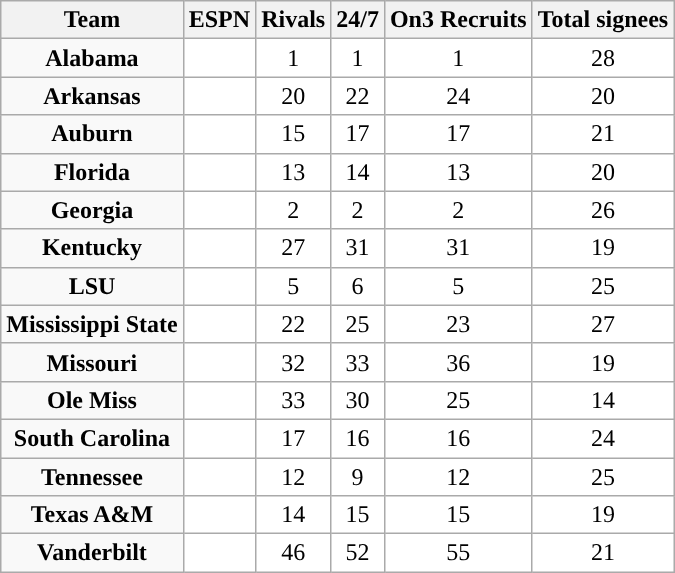<table class="wikitable sortable" style="text-align:center">
<tr>
<th>Team</th>
<th>ESPN</th>
<th>Rivals</th>
<th>24/7</th>
<th>On3 Recruits</th>
<th>Total signees</th>
</tr>
<tr>
<td><strong>Alabama</strong></td>
<td style="text-align:center; background:white"></td>
<td style="text-align:center; background:white">1</td>
<td style="text-align:center; background:white">1</td>
<td style="text-align:center; background:white">1</td>
<td style="text-align:center; background:white">28</td>
</tr>
<tr>
<td><strong>Arkansas</strong></td>
<td style="text-align:center; background:white"></td>
<td style="text-align:center; background:white">20</td>
<td style="text-align:center; background:white">22</td>
<td style="text-align:center; background:white">24</td>
<td style="text-align:center; background:white">20</td>
</tr>
<tr>
<td><strong>Auburn</strong></td>
<td style="text-align:center; background:white"></td>
<td style="text-align:center; background:white">15</td>
<td style="text-align:center; background:white">17</td>
<td style="text-align:center; background:white">17</td>
<td style="text-align:center; background:white">21</td>
</tr>
<tr>
<td><strong>Florida</strong></td>
<td style="text-align:center; background:white"></td>
<td style="text-align:center; background:white">13</td>
<td style="text-align:center; background:white">14</td>
<td style="text-align:center; background:white">13</td>
<td style="text-align:center; background:white">20</td>
</tr>
<tr>
<td><strong>Georgia</strong></td>
<td style="text-align:center; background:white"></td>
<td style="text-align:center; background:white">2</td>
<td style="text-align:center; background:white">2</td>
<td style="text-align:center; background:white">2</td>
<td style="text-align:center; background:white">26</td>
</tr>
<tr>
<td><strong>Kentucky</strong></td>
<td style="text-align:center; background:white"></td>
<td style="text-align:center; background:white">27</td>
<td style="text-align:center; background:white">31</td>
<td style="text-align:center; background:white">31</td>
<td style="text-align:center; background:white">19</td>
</tr>
<tr>
<td><strong>LSU</strong></td>
<td style="text-align:center; background:white"></td>
<td style="text-align:center; background:white">5</td>
<td style="text-align:center; background:white">6</td>
<td style="text-align:center; background:white">5</td>
<td style="text-align:center; background:white">25</td>
</tr>
<tr>
<td><strong>Mississippi State</strong></td>
<td style="text-align:center; background:white"></td>
<td style="text-align:center; background:white">22</td>
<td style="text-align:center; background:white">25</td>
<td style="text-align:center; background:white">23</td>
<td style="text-align:center; background:white">27</td>
</tr>
<tr>
<td><strong>Missouri</strong></td>
<td style="text-align:center; background:white"></td>
<td style="text-align:center; background:white">32</td>
<td style="text-align:center; background:white">33</td>
<td style="text-align:center; background:white">36</td>
<td style="text-align:center; background:white">19</td>
</tr>
<tr>
<td><strong>Ole Miss</strong></td>
<td style="text-align:center; background:white"></td>
<td style="text-align:center; background:white">33</td>
<td style="text-align:center; background:white">30</td>
<td style="text-align:center; background:white">25</td>
<td style="text-align:center; background:white">14</td>
</tr>
<tr>
<td><strong>South Carolina</strong></td>
<td style="text-align:center; background:white"></td>
<td style="text-align:center; background:white">17</td>
<td style="text-align:center; background:white">16</td>
<td style="text-align:center; background:white">16</td>
<td style="text-align:center; background:white">24</td>
</tr>
<tr>
<td><strong>Tennessee</strong></td>
<td style="text-align:center; background:white"></td>
<td style="text-align:center; background:white">12</td>
<td style="text-align:center; background:white">9</td>
<td style="text-align:center; background:white">12</td>
<td style="text-align:center; background:white">25</td>
</tr>
<tr>
<td><strong>Texas A&M</strong></td>
<td style="text-align:center; background:white"></td>
<td style="text-align:center; background:white">14</td>
<td style="text-align:center; background:white">15</td>
<td style="text-align:center; background:white">15</td>
<td style="text-align:center; background:white">19</td>
</tr>
<tr>
<td><strong>Vanderbilt</strong></td>
<td style="text-align:center; background:white"></td>
<td style="text-align:center; background:white">46</td>
<td style="text-align:center; background:white">52</td>
<td style="text-align:center; background:white">55</td>
<td style="text-align:center; background:white">21</td>
</tr>
</table>
